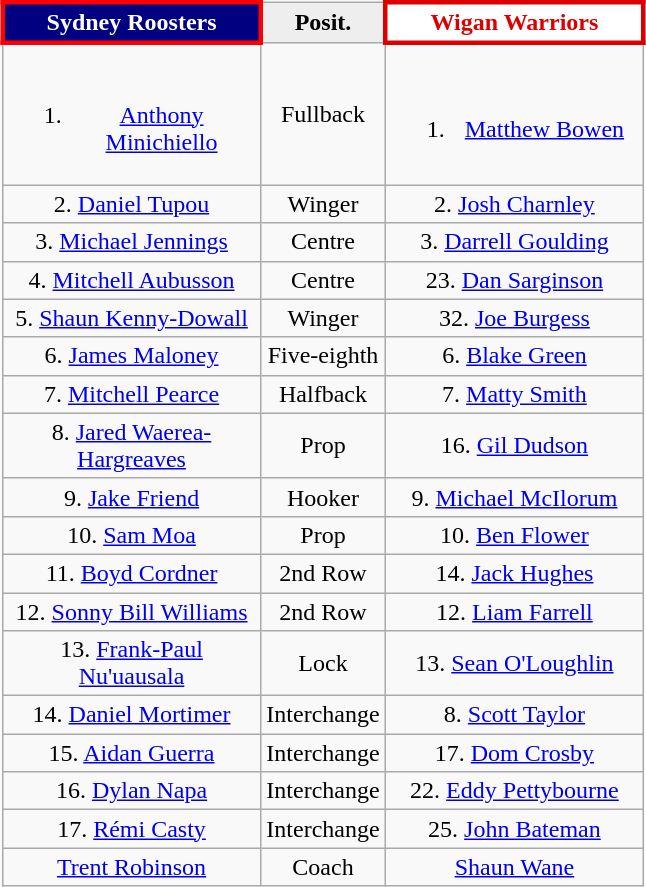<table class="wikitable" style="margin: 1em auto 1em auto">
<tr>
<th align="centre" width="163" style="border: 3px solid red; background: navy; color: white">Sydney Roosters</th>
<th align="center" style="background: #eeeeee; color: black">Posit.</th>
<th align="centre" width="163" style="border: 3px solid #DD0000; background: white; color: #DD0000">Wigan Warriors</th>
</tr>
<tr style="text-align:center;">
<td><br><ol><li><a href='#'>Anthony Minichiello</a> </li></ol></td>
<td>Fullback</td>
<td><br><ol><li><a href='#'>Matthew Bowen</a></li></ol></td>
</tr>
<tr style="text-align:center;">
<td>2. <a href='#'>Daniel Tupou</a></td>
<td>Winger</td>
<td>2. <a href='#'>Josh Charnley</a></td>
</tr>
<tr style="text-align:center;">
<td>3. <a href='#'>Michael Jennings</a></td>
<td>Centre</td>
<td>3. <a href='#'>Darrell Goulding</a></td>
</tr>
<tr style="text-align:center;">
<td>4. <a href='#'>Mitchell Aubusson</a></td>
<td>Centre</td>
<td>23. <a href='#'>Dan Sarginson</a></td>
</tr>
<tr>
<td style="text-align:center;">5. <a href='#'>Shaun Kenny-Dowall</a></td>
<td style="text-align:center;">Winger</td>
<td style="text-align:center;">32. <a href='#'>Joe Burgess</a></td>
</tr>
<tr style="text-align:center;">
<td>6. <a href='#'>James Maloney</a></td>
<td>Five-eighth</td>
<td>6. <a href='#'>Blake Green</a></td>
</tr>
<tr style="text-align:center;">
<td>7. <a href='#'>Mitchell Pearce</a></td>
<td>Halfback</td>
<td>7. <a href='#'>Matty Smith</a></td>
</tr>
<tr style="text-align:center;">
<td>8. <a href='#'>Jared Waerea-Hargreaves</a></td>
<td>Prop</td>
<td>16. <a href='#'>Gil Dudson</a></td>
</tr>
<tr style="text-align:center;">
<td>9. <a href='#'>Jake Friend</a></td>
<td>Hooker</td>
<td>9. <a href='#'>Michael McIlorum</a></td>
</tr>
<tr style="text-align:center;">
<td>10. <a href='#'>Sam Moa</a></td>
<td>Prop</td>
<td>10. <a href='#'>Ben Flower</a></td>
</tr>
<tr style="text-align:center;">
<td>11. <a href='#'>Boyd Cordner</a></td>
<td>2nd Row</td>
<td>14. <a href='#'>Jack Hughes</a></td>
</tr>
<tr style="text-align:center;">
<td>12. <a href='#'>Sonny Bill Williams</a></td>
<td>2nd Row</td>
<td>12. <a href='#'>Liam Farrell</a></td>
</tr>
<tr style="text-align:center;">
<td>13. <a href='#'>Frank-Paul Nu'uausala</a></td>
<td>Lock</td>
<td>13. <a href='#'>Sean O'Loughlin</a> </td>
</tr>
<tr>
<td style="text-align:center;">14. <a href='#'>Daniel Mortimer</a></td>
<td style="text-align:center;">Interchange</td>
<td style="text-align:center;">8. <a href='#'>Scott Taylor</a></td>
</tr>
<tr style="text-align:center;">
<td>15. <a href='#'>Aidan Guerra</a></td>
<td>Interchange</td>
<td>17. <a href='#'>Dom Crosby</a></td>
</tr>
<tr style="text-align:center;">
<td>16. <a href='#'>Dylan Napa</a></td>
<td>Interchange</td>
<td>22. <a href='#'>Eddy Pettybourne</a></td>
</tr>
<tr>
<td style="text-align:center;">17. <a href='#'>Rémi Casty</a></td>
<td style="text-align:center;">Interchange</td>
<td style="text-align:center;">25. <a href='#'>John Bateman</a></td>
</tr>
<tr>
<td style="text-align:center;"><a href='#'>Trent Robinson</a></td>
<td style="text-align:center;">Coach</td>
<td style="text-align:center;"><a href='#'>Shaun Wane</a></td>
</tr>
</table>
